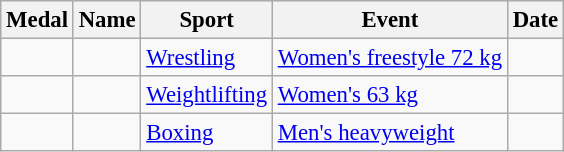<table class="wikitable sortable" style="font-size: 95%;">
<tr>
<th>Medal</th>
<th>Name</th>
<th>Sport</th>
<th>Event</th>
<th>Date</th>
</tr>
<tr>
<td></td>
<td></td>
<td><a href='#'>Wrestling</a></td>
<td><a href='#'>Women's freestyle 72 kg</a></td>
<td></td>
</tr>
<tr>
<td></td>
<td></td>
<td><a href='#'>Weightlifting</a></td>
<td><a href='#'>Women's 63 kg</a></td>
<td></td>
</tr>
<tr>
<td></td>
<td></td>
<td><a href='#'>Boxing</a></td>
<td><a href='#'>Men's heavyweight</a></td>
<td></td>
</tr>
</table>
